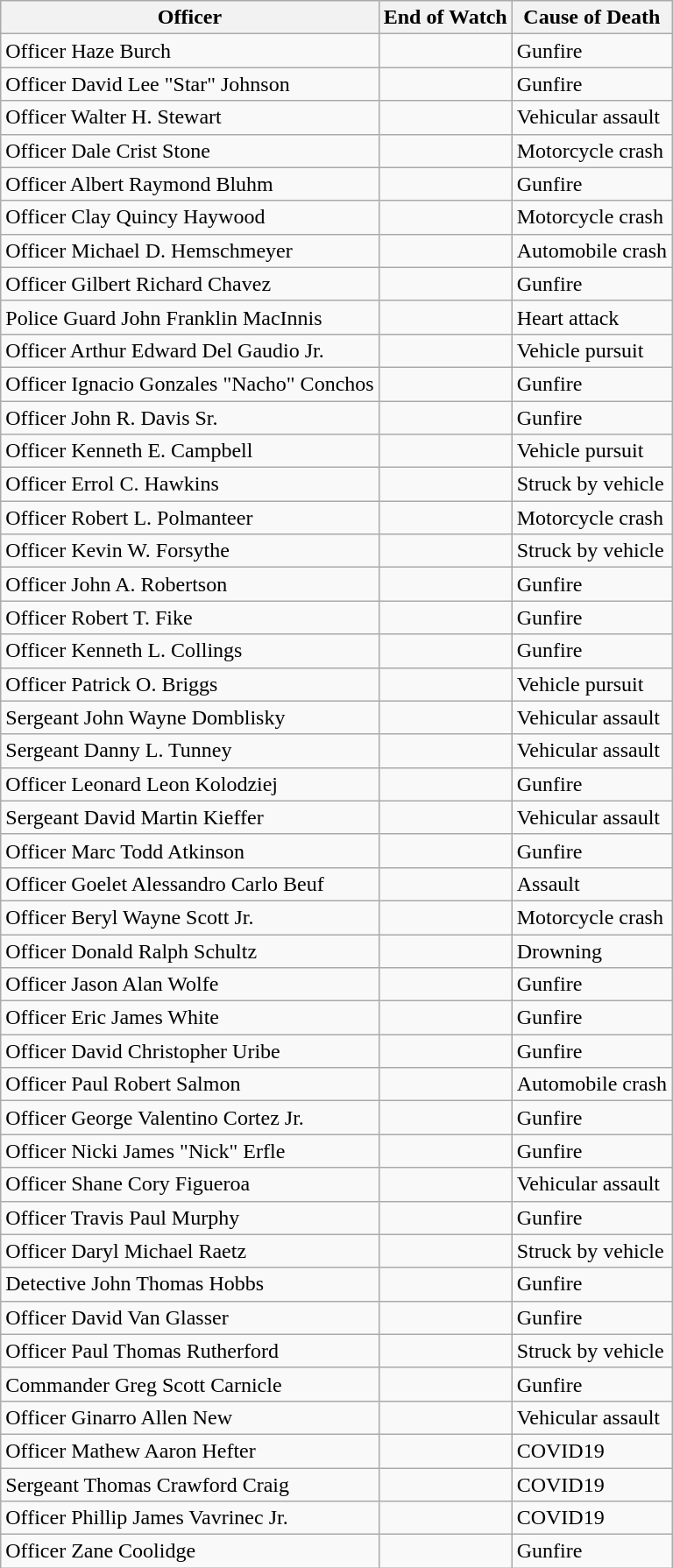<table class="wikitable sortable">
<tr>
<th>Officer</th>
<th>End of Watch</th>
<th>Cause of Death</th>
</tr>
<tr>
<td>Officer Haze Burch</td>
<td></td>
<td>Gunfire</td>
</tr>
<tr>
<td>Officer David Lee "Star" Johnson</td>
<td></td>
<td>Gunfire</td>
</tr>
<tr>
<td>Officer Walter H. Stewart</td>
<td></td>
<td>Vehicular assault</td>
</tr>
<tr>
<td>Officer Dale Crist Stone</td>
<td></td>
<td>Motorcycle crash</td>
</tr>
<tr>
<td>Officer Albert Raymond Bluhm</td>
<td></td>
<td>Gunfire</td>
</tr>
<tr>
<td>Officer Clay Quincy Haywood</td>
<td></td>
<td>Motorcycle crash</td>
</tr>
<tr>
<td>Officer Michael D. Hemschmeyer</td>
<td></td>
<td>Automobile crash</td>
</tr>
<tr>
<td>Officer Gilbert Richard Chavez</td>
<td></td>
<td>Gunfire</td>
</tr>
<tr>
<td>Police Guard John Franklin MacInnis</td>
<td></td>
<td>Heart attack</td>
</tr>
<tr>
<td>Officer Arthur Edward Del Gaudio Jr.</td>
<td></td>
<td>Vehicle pursuit</td>
</tr>
<tr>
<td>Officer Ignacio Gonzales "Nacho" Conchos</td>
<td></td>
<td>Gunfire</td>
</tr>
<tr>
<td>Officer John R. Davis Sr.</td>
<td></td>
<td>Gunfire</td>
</tr>
<tr>
<td>Officer Kenneth E. Campbell</td>
<td></td>
<td>Vehicle pursuit</td>
</tr>
<tr>
<td>Officer Errol C. Hawkins</td>
<td></td>
<td>Struck by vehicle</td>
</tr>
<tr>
<td>Officer Robert L. Polmanteer</td>
<td></td>
<td>Motorcycle crash</td>
</tr>
<tr>
<td>Officer Kevin W. Forsythe</td>
<td></td>
<td>Struck by vehicle</td>
</tr>
<tr>
<td>Officer John A. Robertson</td>
<td></td>
<td>Gunfire</td>
</tr>
<tr>
<td>Officer Robert T. Fike</td>
<td></td>
<td>Gunfire</td>
</tr>
<tr>
<td>Officer Kenneth L. Collings</td>
<td></td>
<td>Gunfire</td>
</tr>
<tr>
<td>Officer Patrick O. Briggs</td>
<td></td>
<td>Vehicle pursuit</td>
</tr>
<tr>
<td>Sergeant John Wayne Domblisky</td>
<td></td>
<td>Vehicular assault</td>
</tr>
<tr>
<td>Sergeant Danny L. Tunney</td>
<td></td>
<td>Vehicular assault</td>
</tr>
<tr>
<td>Officer Leonard Leon Kolodziej</td>
<td></td>
<td>Gunfire</td>
</tr>
<tr>
<td>Sergeant David Martin Kieffer</td>
<td></td>
<td>Vehicular assault</td>
</tr>
<tr>
<td>Officer Marc Todd Atkinson</td>
<td></td>
<td>Gunfire</td>
</tr>
<tr>
<td>Officer Goelet Alessandro Carlo Beuf</td>
<td></td>
<td>Assault</td>
</tr>
<tr>
<td>Officer Beryl Wayne Scott Jr.</td>
<td></td>
<td>Motorcycle crash</td>
</tr>
<tr>
<td>Officer Donald Ralph Schultz</td>
<td></td>
<td>Drowning</td>
</tr>
<tr>
<td>Officer Jason Alan Wolfe</td>
<td></td>
<td>Gunfire</td>
</tr>
<tr>
<td>Officer Eric James White</td>
<td></td>
<td>Gunfire</td>
</tr>
<tr>
<td>Officer David Christopher Uribe</td>
<td></td>
<td>Gunfire</td>
</tr>
<tr>
<td>Officer Paul Robert Salmon</td>
<td></td>
<td>Automobile crash</td>
</tr>
<tr>
<td>Officer George Valentino Cortez Jr.</td>
<td></td>
<td>Gunfire</td>
</tr>
<tr>
<td>Officer Nicki James "Nick" Erfle</td>
<td></td>
<td>Gunfire</td>
</tr>
<tr>
<td>Officer Shane Cory Figueroa</td>
<td></td>
<td>Vehicular assault</td>
</tr>
<tr>
<td>Officer Travis Paul Murphy</td>
<td></td>
<td>Gunfire</td>
</tr>
<tr>
<td>Officer Daryl Michael Raetz</td>
<td></td>
<td>Struck by vehicle</td>
</tr>
<tr>
<td>Detective John Thomas Hobbs</td>
<td></td>
<td>Gunfire</td>
</tr>
<tr>
<td>Officer David Van Glasser</td>
<td></td>
<td>Gunfire</td>
</tr>
<tr>
<td>Officer Paul Thomas Rutherford</td>
<td></td>
<td>Struck by vehicle</td>
</tr>
<tr>
<td>Commander Greg Scott Carnicle</td>
<td></td>
<td>Gunfire</td>
</tr>
<tr>
<td>Officer Ginarro Allen New</td>
<td></td>
<td>Vehicular assault</td>
</tr>
<tr>
<td>Officer Mathew Aaron Hefter</td>
<td></td>
<td>COVID19</td>
</tr>
<tr>
<td>Sergeant Thomas Crawford Craig</td>
<td></td>
<td>COVID19</td>
</tr>
<tr>
<td>Officer Phillip James Vavrinec Jr.</td>
<td></td>
<td>COVID19</td>
</tr>
<tr>
<td>Officer Zane Coolidge</td>
<td></td>
<td>Gunfire</td>
</tr>
</table>
